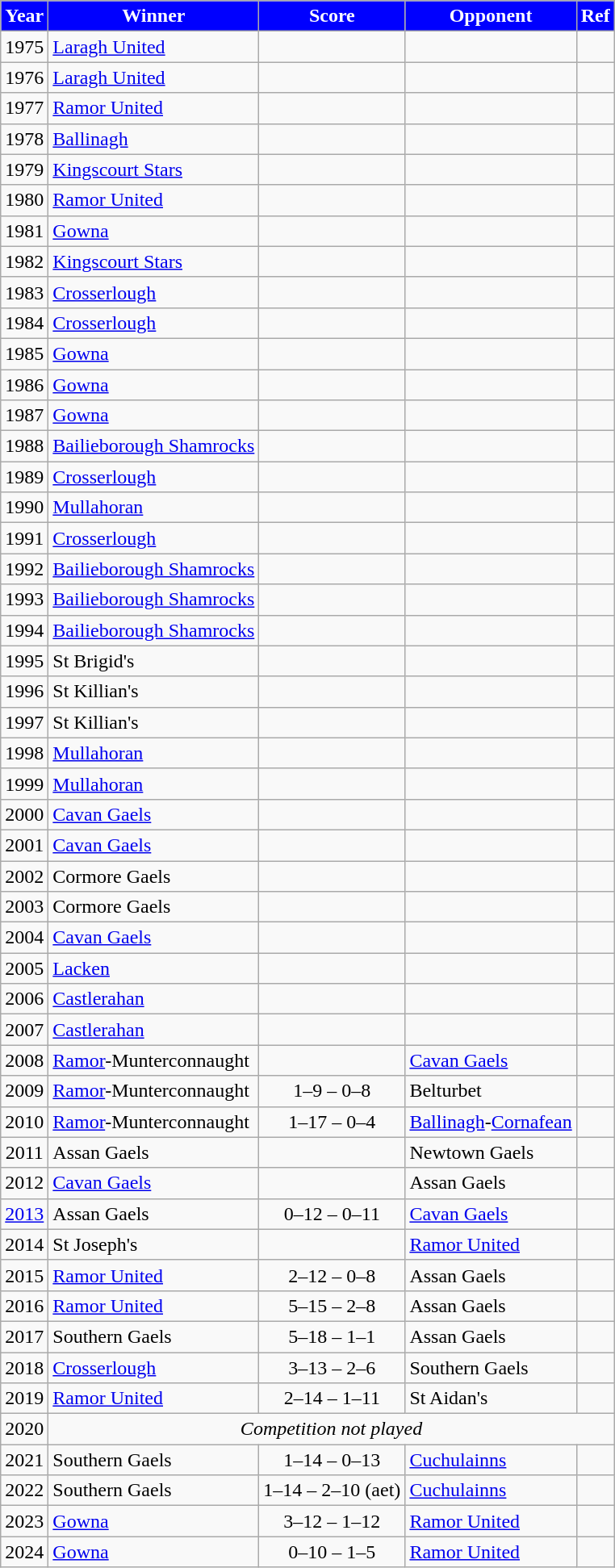<table class="wikitable" style="text-align:center">
<tr>
<th style="background:blue;color:white">Year</th>
<th style="background:blue;color:white">Winner</th>
<th style="background:blue;color:white">Score</th>
<th style="background:blue;color:white">Opponent</th>
<th style="background:blue;color:white">Ref</th>
</tr>
<tr>
<td>1975</td>
<td style="text-align:left"><a href='#'>Laragh United</a></td>
<td></td>
<td style="text-align:left"></td>
<td></td>
</tr>
<tr>
<td>1976</td>
<td style="text-align:left"><a href='#'>Laragh United</a></td>
<td></td>
<td style="text-align:left"></td>
<td></td>
</tr>
<tr>
<td>1977</td>
<td style="text-align:left"><a href='#'>Ramor United</a></td>
<td></td>
<td style="text-align:left"></td>
<td></td>
</tr>
<tr>
<td>1978</td>
<td style="text-align:left"><a href='#'>Ballinagh</a></td>
<td></td>
<td style="text-align:left"></td>
<td></td>
</tr>
<tr>
<td>1979</td>
<td style="text-align:left"><a href='#'>Kingscourt Stars</a></td>
<td></td>
<td style="text-align:left"></td>
<td></td>
</tr>
<tr>
<td>1980</td>
<td style="text-align:left"><a href='#'>Ramor United</a></td>
<td></td>
<td style="text-align:left"></td>
<td></td>
</tr>
<tr>
<td>1981</td>
<td style="text-align:left"><a href='#'>Gowna</a></td>
<td></td>
<td style="text-align:left"></td>
<td></td>
</tr>
<tr>
<td>1982</td>
<td style="text-align:left"><a href='#'>Kingscourt Stars</a></td>
<td></td>
<td style="text-align:left"></td>
<td></td>
</tr>
<tr>
<td>1983</td>
<td style="text-align:left"><a href='#'>Crosserlough</a></td>
<td></td>
<td style="text-align:left"></td>
<td></td>
</tr>
<tr>
<td>1984</td>
<td style="text-align:left"><a href='#'>Crosserlough</a></td>
<td></td>
<td style="text-align:left"></td>
<td></td>
</tr>
<tr>
<td>1985</td>
<td style="text-align:left"><a href='#'>Gowna</a></td>
<td></td>
<td style="text-align:left"></td>
<td></td>
</tr>
<tr>
<td>1986</td>
<td style="text-align:left"><a href='#'>Gowna</a></td>
<td></td>
<td style="text-align:left"></td>
<td></td>
</tr>
<tr>
<td>1987</td>
<td style="text-align:left"><a href='#'>Gowna</a></td>
<td></td>
<td style="text-align:left"></td>
<td></td>
</tr>
<tr>
<td>1988</td>
<td style="text-align:left"><a href='#'>Bailieborough Shamrocks</a></td>
<td></td>
<td style="text-align:left"></td>
<td></td>
</tr>
<tr>
<td>1989</td>
<td style="text-align:left"><a href='#'>Crosserlough</a></td>
<td></td>
<td style="text-align:left"></td>
<td></td>
</tr>
<tr>
<td>1990</td>
<td style="text-align:left"><a href='#'>Mullahoran</a></td>
<td></td>
<td style="text-align:left"></td>
<td></td>
</tr>
<tr>
<td>1991</td>
<td style="text-align:left"><a href='#'>Crosserlough</a></td>
<td></td>
<td style="text-align:left"></td>
<td></td>
</tr>
<tr>
<td>1992</td>
<td style="text-align:left"><a href='#'>Bailieborough Shamrocks</a></td>
<td></td>
<td style="text-align:left"></td>
<td></td>
</tr>
<tr>
<td>1993</td>
<td style="text-align:left"><a href='#'>Bailieborough Shamrocks</a></td>
<td></td>
<td style="text-align:left"></td>
<td></td>
</tr>
<tr>
<td>1994</td>
<td style="text-align:left"><a href='#'>Bailieborough Shamrocks</a></td>
<td></td>
<td style="text-align:left"></td>
<td></td>
</tr>
<tr>
<td>1995</td>
<td style="text-align:left">St Brigid's</td>
<td></td>
<td style="text-align:left"></td>
<td></td>
</tr>
<tr>
<td>1996</td>
<td style="text-align:left">St Killian's</td>
<td></td>
<td style="text-align:left"></td>
<td></td>
</tr>
<tr>
<td>1997</td>
<td style="text-align:left">St Killian's</td>
<td></td>
<td style="text-align:left"></td>
<td></td>
</tr>
<tr>
<td>1998</td>
<td style="text-align:left"><a href='#'>Mullahoran</a></td>
<td></td>
<td style="text-align:left"></td>
<td></td>
</tr>
<tr>
<td>1999</td>
<td style="text-align:left"><a href='#'>Mullahoran</a></td>
<td></td>
<td style="text-align:left"></td>
<td></td>
</tr>
<tr>
<td>2000</td>
<td style="text-align:left"><a href='#'>Cavan Gaels</a></td>
<td></td>
<td style="text-align:left"></td>
<td></td>
</tr>
<tr>
<td>2001</td>
<td style="text-align:left"><a href='#'>Cavan Gaels</a></td>
<td></td>
<td style="text-align:left"></td>
<td></td>
</tr>
<tr>
<td>2002</td>
<td style="text-align:left">Cormore Gaels</td>
<td></td>
<td style="text-align:left"></td>
<td></td>
</tr>
<tr>
<td>2003</td>
<td style="text-align:left">Cormore Gaels</td>
<td></td>
<td style="text-align:left"></td>
<td></td>
</tr>
<tr>
<td>2004</td>
<td style="text-align:left"><a href='#'>Cavan Gaels</a></td>
<td></td>
<td style="text-align:left"></td>
<td></td>
</tr>
<tr>
<td>2005</td>
<td style="text-align:left"><a href='#'>Lacken</a></td>
<td></td>
<td style="text-align:left"></td>
<td></td>
</tr>
<tr>
<td>2006</td>
<td style="text-align:left"><a href='#'>Castlerahan</a></td>
<td></td>
<td style="text-align:left"></td>
<td></td>
</tr>
<tr>
<td>2007</td>
<td style="text-align:left"><a href='#'>Castlerahan</a></td>
<td></td>
<td style="text-align:left"></td>
<td></td>
</tr>
<tr>
<td>2008</td>
<td style="text-align:left"><a href='#'>Ramor</a>-Munterconnaught</td>
<td></td>
<td style="text-align:left"><a href='#'>Cavan Gaels</a></td>
<td></td>
</tr>
<tr>
<td>2009</td>
<td style="text-align:left"><a href='#'>Ramor</a>-Munterconnaught</td>
<td>1–9 – 0–8</td>
<td style="text-align:left">Belturbet</td>
<td></td>
</tr>
<tr>
<td>2010</td>
<td style="text-align:left"><a href='#'>Ramor</a>-Munterconnaught</td>
<td>1–17 – 0–4</td>
<td style="text-align:left"><a href='#'>Ballinagh</a>-<a href='#'>Cornafean</a></td>
<td></td>
</tr>
<tr>
<td>2011</td>
<td style="text-align:left">Assan Gaels</td>
<td></td>
<td style="text-align:left">Newtown Gaels</td>
<td></td>
</tr>
<tr>
<td>2012</td>
<td style="text-align:left"><a href='#'>Cavan Gaels</a></td>
<td></td>
<td style="text-align:left">Assan Gaels</td>
<td></td>
</tr>
<tr>
<td><a href='#'>2013</a></td>
<td style="text-align:left">Assan Gaels</td>
<td>0–12 – 0–11</td>
<td style="text-align:left"><a href='#'>Cavan Gaels</a></td>
<td></td>
</tr>
<tr>
<td>2014</td>
<td style="text-align:left">St Joseph's</td>
<td></td>
<td style="text-align:left"><a href='#'>Ramor United</a></td>
<td></td>
</tr>
<tr>
<td>2015</td>
<td style="text-align:left"><a href='#'>Ramor United</a></td>
<td>2–12 – 0–8</td>
<td style="text-align:left">Assan Gaels</td>
<td></td>
</tr>
<tr>
<td>2016</td>
<td style="text-align:left"><a href='#'>Ramor United</a></td>
<td>5–15 – 2–8</td>
<td style="text-align:left">Assan Gaels</td>
<td></td>
</tr>
<tr>
<td>2017</td>
<td style="text-align:left">Southern Gaels</td>
<td>5–18 – 1–1</td>
<td style="text-align:left">Assan Gaels</td>
<td></td>
</tr>
<tr>
<td>2018</td>
<td style="text-align:left"><a href='#'>Crosserlough</a></td>
<td>3–13 – 2–6</td>
<td style="text-align:left">Southern Gaels</td>
<td></td>
</tr>
<tr>
<td>2019</td>
<td style="text-align:left"><a href='#'>Ramor United</a></td>
<td>2–14 – 1–11</td>
<td style="text-align:left">St Aidan's</td>
<td></td>
</tr>
<tr>
<td>2020</td>
<td colspan="4" align="center"><em>Competition not played</em></td>
</tr>
<tr>
<td>2021</td>
<td style="text-align:left">Southern Gaels</td>
<td>1–14 – 0–13</td>
<td style="text-align:left"><a href='#'>Cuchulainns</a></td>
<td></td>
</tr>
<tr>
<td>2022</td>
<td style="text-align:left">Southern Gaels</td>
<td>1–14 – 2–10 (aet)</td>
<td style="text-align:left"><a href='#'>Cuchulainns</a></td>
<td></td>
</tr>
<tr>
<td>2023</td>
<td style="text-align:left"><a href='#'>Gowna</a></td>
<td>3–12 – 1–12</td>
<td style="text-align:left"><a href='#'>Ramor United</a></td>
<td></td>
</tr>
<tr>
<td>2024</td>
<td style="text-align:left"><a href='#'>Gowna</a></td>
<td>0–10 – 1–5</td>
<td style="text-align:left"><a href='#'>Ramor United</a></td>
<td></td>
</tr>
</table>
